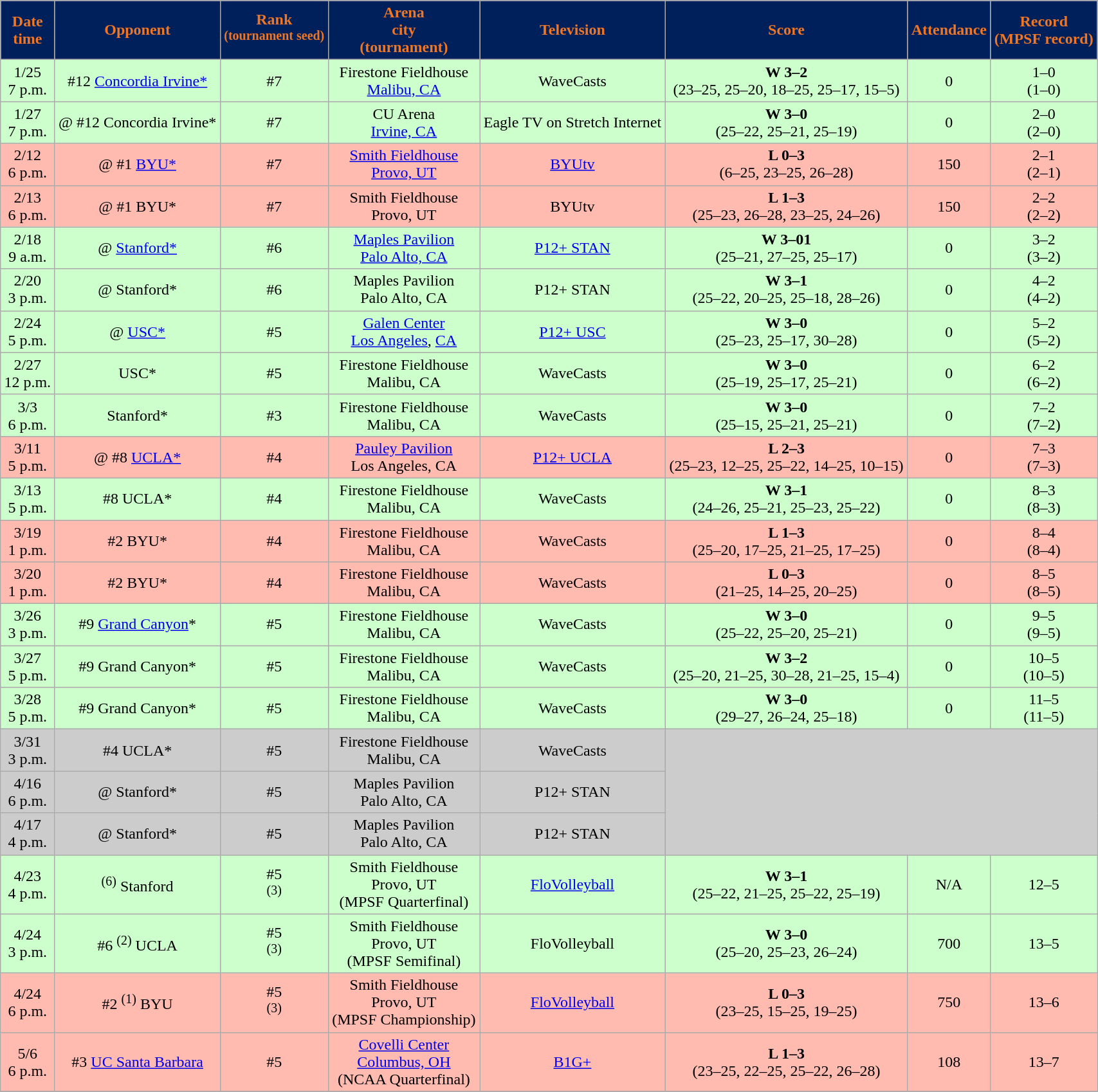<table class="wikitable sortable" style="width:90%">
<tr>
<th style="background:#00205C; color:#EE7624;" scope="col">Date<br>time</th>
<th style="background:#00205C; color:#EE7624;" scope="col">Opponent</th>
<th style="background:#00205C; color:#EE7624;" scope="col">Rank<br><sup>(tournament seed)</sup></th>
<th style="background:#00205C; color:#EE7624;" scope="col">Arena<br>city<br>(tournament)</th>
<th style="background:#00205C; color:#EE7624;" scope="col">Television</th>
<th style="background:#00205C; color:#EE7624;" scope="col">Score</th>
<th style="background:#00205C; color:#EE7624;" scope="col">Attendance</th>
<th style="background:#00205C; color:#EE7624;" scope="col">Record<br>(MPSF record)</th>
</tr>
<tr align="center" bgcolor="#ccffcc">
<td>1/25<br>7 p.m.</td>
<td>#12 <a href='#'>Concordia Irvine*</a></td>
<td>#7</td>
<td>Firestone Fieldhouse<br><a href='#'>Malibu, CA</a></td>
<td>WaveCasts</td>
<td><strong>W 3–2</strong><br>(23–25, 25–20, 18–25, 25–17, 15–5)</td>
<td>0</td>
<td>1–0<br>(1–0)</td>
</tr>
<tr align="center" bgcolor="#ccffcc">
<td>1/27<br>7 p.m.</td>
<td>@ #12 Concordia Irvine*</td>
<td>#7</td>
<td>CU Arena<br><a href='#'>Irvine, CA</a></td>
<td>Eagle TV on Stretch Internet</td>
<td><strong>W 3–0</strong><br>(25–22, 25–21, 25–19)</td>
<td>0</td>
<td>2–0<br>(2–0)</td>
</tr>
<tr align="center" bgcolor="#ffbbb">
<td>2/12<br>6 p.m.</td>
<td>@ #1 <a href='#'>BYU*</a></td>
<td>#7</td>
<td><a href='#'>Smith Fieldhouse</a><br><a href='#'>Provo, UT</a></td>
<td><a href='#'>BYUtv</a></td>
<td><strong>L 0–3</strong><br>(6–25, 23–25, 26–28)</td>
<td>150</td>
<td>2–1<br>(2–1)</td>
</tr>
<tr align="center" bgcolor="#ffbbb">
<td>2/13<br>6 p.m.</td>
<td>@ #1 BYU*</td>
<td>#7</td>
<td>Smith Fieldhouse<br>Provo, UT</td>
<td>BYUtv</td>
<td><strong>L 1–3</strong><br>(25–23, 26–28, 23–25, 24–26)</td>
<td>150</td>
<td>2–2<br>(2–2)</td>
</tr>
<tr align="center" bgcolor="#ccffcc">
<td>2/18<br>9 a.m.</td>
<td>@ <a href='#'>Stanford*</a></td>
<td>#6</td>
<td><a href='#'>Maples Pavilion</a><br><a href='#'>Palo Alto, CA</a></td>
<td><a href='#'>P12+ STAN</a></td>
<td><strong>W 3–01</strong><br>(25–21, 27–25, 25–17)</td>
<td>0</td>
<td>3–2<br>(3–2)</td>
</tr>
<tr align="center" bgcolor="#ccffcc">
<td>2/20<br>3 p.m.</td>
<td>@ Stanford*</td>
<td>#6</td>
<td>Maples Pavilion<br>Palo Alto, CA</td>
<td>P12+ STAN</td>
<td><strong>W 3–1</strong><br>(25–22, 20–25, 25–18, 28–26)</td>
<td>0</td>
<td>4–2<br>(4–2)</td>
</tr>
<tr align="center" bgcolor="#ccffcc">
<td>2/24<br>5 p.m.</td>
<td>@ <a href='#'>USC*</a></td>
<td>#5</td>
<td><a href='#'>Galen Center</a><br><a href='#'>Los Angeles</a>, <a href='#'>CA</a></td>
<td><a href='#'>P12+ USC</a></td>
<td><strong>W 3–0</strong><br>(25–23, 25–17, 30–28)</td>
<td>0</td>
<td>5–2<br>(5–2)</td>
</tr>
<tr align="center" bgcolor="#ccffcc">
<td>2/27<br>12 p.m.</td>
<td>USC*</td>
<td>#5</td>
<td>Firestone Fieldhouse<br>Malibu, CA</td>
<td>WaveCasts</td>
<td><strong>W 3–0</strong><br>(25–19, 25–17, 25–21)</td>
<td>0</td>
<td>6–2<br>(6–2)</td>
</tr>
<tr align="center" bgcolor="#ccffcc">
<td>3/3<br>6 p.m.</td>
<td>Stanford*</td>
<td>#3</td>
<td>Firestone Fieldhouse<br>Malibu, CA</td>
<td>WaveCasts</td>
<td><strong>W 3–0</strong><br>(25–15, 25–21, 25–21)</td>
<td>0</td>
<td>7–2<br>(7–2)</td>
</tr>
<tr align="center" bgcolor="#ffbbb">
<td>3/11<br>5 p.m.</td>
<td>@ #8 <a href='#'>UCLA*</a></td>
<td>#4</td>
<td><a href='#'>Pauley Pavilion</a><br>Los Angeles, CA</td>
<td><a href='#'>P12+ UCLA</a></td>
<td><strong>L 2–3</strong><br>(25–23, 12–25, 25–22, 14–25, 10–15)</td>
<td>0</td>
<td>7–3<br>(7–3)</td>
</tr>
<tr align="center" bgcolor="#ccffcc">
<td>3/13<br>5 p.m.</td>
<td>#8 UCLA*</td>
<td>#4</td>
<td>Firestone Fieldhouse<br>Malibu, CA</td>
<td>WaveCasts</td>
<td><strong>W 3–1</strong><br>(24–26, 25–21, 25–23, 25–22)</td>
<td>0</td>
<td>8–3<br>(8–3)</td>
</tr>
<tr align="center" bgcolor="#ffbbb">
<td>3/19<br>1 p.m.</td>
<td>#2 BYU*</td>
<td>#4</td>
<td>Firestone Fieldhouse<br>Malibu, CA</td>
<td>WaveCasts</td>
<td><strong>L 1–3</strong><br>(25–20, 17–25, 21–25, 17–25)</td>
<td>0</td>
<td>8–4<br>(8–4)</td>
</tr>
<tr align="center" bgcolor="#ffbbb">
<td>3/20<br>1 p.m.</td>
<td>#2 BYU*</td>
<td>#4</td>
<td>Firestone Fieldhouse<br>Malibu, CA</td>
<td>WaveCasts</td>
<td><strong>L 0–3</strong><br>(21–25, 14–25, 20–25)</td>
<td>0</td>
<td>8–5<br>(8–5)</td>
</tr>
<tr align="center" bgcolor="#ccffcc">
<td>3/26<br>3 p.m.</td>
<td>#9 <a href='#'>Grand Canyon</a>*</td>
<td>#5</td>
<td>Firestone Fieldhouse<br>Malibu, CA</td>
<td>WaveCasts</td>
<td><strong>W 3–0</strong><br>(25–22, 25–20, 25–21)</td>
<td>0</td>
<td>9–5<br>(9–5)</td>
</tr>
<tr align="center" bgcolor="#ccffcc">
<td>3/27<br>5 p.m.</td>
<td>#9 Grand Canyon*</td>
<td>#5</td>
<td>Firestone Fieldhouse<br>Malibu, CA</td>
<td>WaveCasts</td>
<td><strong>W 3–2</strong><br>(25–20, 21–25, 30–28, 21–25, 15–4)</td>
<td>0</td>
<td>10–5<br>(10–5)</td>
</tr>
<tr align="center" bgcolor="#ccffcc">
<td>3/28<br>5 p.m.</td>
<td>#9 Grand Canyon*</td>
<td>#5</td>
<td>Firestone Fieldhouse<br>Malibu, CA</td>
<td>WaveCasts</td>
<td><strong>W 3–0</strong><br>(29–27, 26–24, 25–18)</td>
<td>0</td>
<td>11–5<br>(11–5)</td>
</tr>
<tr align="center" bgcolor="CCCCCC">
<td>3/31<br>3 p.m.</td>
<td>#4 UCLA*</td>
<td>#5</td>
<td>Firestone Fieldhouse<br>Malibu, CA</td>
<td>WaveCasts</td>
<td rowspan="3" colspan=3></td>
</tr>
<tr align="center" bgcolor="CCCCCC">
<td>4/16<br>6 p.m.</td>
<td>@ Stanford*</td>
<td>#5</td>
<td>Maples Pavilion<br>Palo Alto, CA</td>
<td>P12+ STAN</td>
</tr>
<tr align="center" bgcolor="CCCCCC">
<td>4/17<br>4 p.m.</td>
<td>@ Stanford*</td>
<td>#5</td>
<td>Maples Pavilion<br>Palo Alto, CA</td>
<td>P12+ STAN</td>
</tr>
<tr align="center" bgcolor="#ccffcc">
<td>4/23<br>4 p.m.</td>
<td><sup>(6)</sup> Stanford</td>
<td>#5 <br><sup>(3)</sup></td>
<td>Smith Fieldhouse<br>Provo, UT<br>(MPSF Quarterfinal)</td>
<td><a href='#'>FloVolleyball</a></td>
<td><strong>W 3–1</strong><br>(25–22, 21–25, 25–22, 25–19)</td>
<td>N/A</td>
<td>12–5</td>
</tr>
<tr align="center" bgcolor="#ccffcc">
<td>4/24<br>3 p.m.</td>
<td>#6 <sup>(2)</sup> UCLA</td>
<td>#5 <br><sup>(3)</sup></td>
<td>Smith Fieldhouse<br>Provo, UT<br>(MPSF Semifinal)</td>
<td>FloVolleyball</td>
<td><strong>W 3–0</strong><br>(25–20, 25–23, 26–24)</td>
<td>700</td>
<td>13–5</td>
</tr>
<tr align="center" bgcolor="#ffbbb">
<td>4/24<br>6 p.m.</td>
<td>#2 <sup>(1)</sup> BYU</td>
<td>#5 <br><sup>(3)</sup></td>
<td>Smith Fieldhouse<br>Provo, UT<br>(MPSF Championship)</td>
<td><a href='#'>FloVolleyball</a></td>
<td><strong>L 0–3</strong><br>(23–25, 15–25, 19–25)</td>
<td>750</td>
<td>13–6</td>
</tr>
<tr align="center" bgcolor="#ffbbb">
<td>5/6<br>6 p.m.</td>
<td>#3 <a href='#'>UC Santa Barbara</a></td>
<td>#5</td>
<td><a href='#'>Covelli Center</a><br><a href='#'>Columbus, OH</a><br>(NCAA Quarterfinal)</td>
<td><a href='#'>B1G+</a></td>
<td><strong>L 1–3</strong><br>(23–25, 22–25, 25–22, 26–28)</td>
<td>108</td>
<td>13–7</td>
</tr>
<tr>
</tr>
</table>
